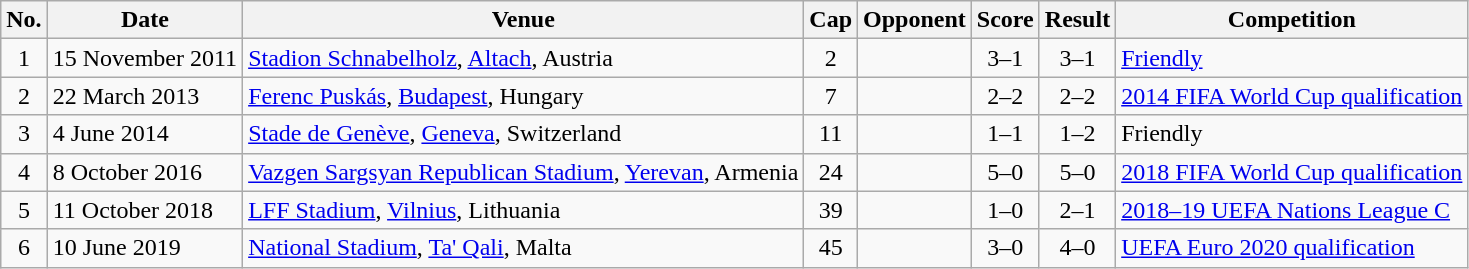<table class="wikitable sortable">
<tr>
<th scope="col">No.</th>
<th scope="col" data-sort-type="date">Date</th>
<th scope="col">Venue</th>
<th scope="col">Cap</th>
<th scope="col">Opponent</th>
<th scope="col">Score</th>
<th scope="col">Result</th>
<th scope="col">Competition</th>
</tr>
<tr>
<td align="center">1</td>
<td>15 November 2011</td>
<td><a href='#'>Stadion Schnabelholz</a>, <a href='#'>Altach</a>, Austria</td>
<td align="center">2</td>
<td></td>
<td align="center">3–1</td>
<td align="center">3–1</td>
<td><a href='#'>Friendly</a></td>
</tr>
<tr>
<td align="center">2</td>
<td>22 March 2013</td>
<td><a href='#'>Ferenc Puskás</a>, <a href='#'>Budapest</a>, Hungary</td>
<td align="center">7</td>
<td></td>
<td align="center">2–2</td>
<td align="center">2–2</td>
<td><a href='#'>2014 FIFA World Cup qualification</a></td>
</tr>
<tr>
<td align="center">3</td>
<td>4 June 2014</td>
<td><a href='#'>Stade de Genève</a>, <a href='#'>Geneva</a>, Switzerland</td>
<td align="center">11</td>
<td></td>
<td align="center">1–1</td>
<td align="center">1–2</td>
<td>Friendly</td>
</tr>
<tr>
<td align="center">4</td>
<td>8 October 2016</td>
<td><a href='#'>Vazgen Sargsyan Republican Stadium</a>, <a href='#'>Yerevan</a>, Armenia</td>
<td align="center">24</td>
<td></td>
<td align="center">5–0</td>
<td align="center">5–0</td>
<td><a href='#'>2018 FIFA World Cup qualification</a></td>
</tr>
<tr>
<td align="center">5</td>
<td>11 October 2018</td>
<td><a href='#'>LFF Stadium</a>, <a href='#'>Vilnius</a>, Lithuania</td>
<td align="center">39</td>
<td></td>
<td align="center">1–0</td>
<td align="center">2–1</td>
<td><a href='#'>2018–19 UEFA Nations League C</a></td>
</tr>
<tr>
<td align="center">6</td>
<td>10 June 2019</td>
<td><a href='#'>National Stadium</a>, <a href='#'>Ta' Qali</a>, Malta</td>
<td align="center">45</td>
<td></td>
<td align="center">3–0</td>
<td align="center">4–0</td>
<td><a href='#'>UEFA Euro 2020 qualification</a></td>
</tr>
</table>
